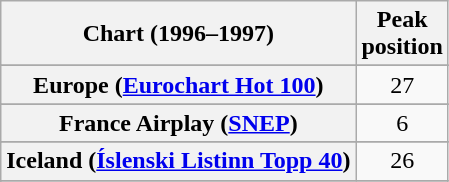<table class="wikitable sortable plainrowheaders" style="text-align:center">
<tr>
<th>Chart (1996–1997)</th>
<th>Peak<br>position</th>
</tr>
<tr>
</tr>
<tr>
<th scope="row">Europe (<a href='#'>Eurochart Hot 100</a>)</th>
<td>27</td>
</tr>
<tr>
</tr>
<tr>
<th scope="row">France Airplay (<a href='#'>SNEP</a>)</th>
<td>6</td>
</tr>
<tr>
</tr>
<tr>
<th scope="row">Iceland (<a href='#'>Íslenski Listinn Topp 40</a>)</th>
<td>26</td>
</tr>
<tr>
</tr>
<tr>
</tr>
<tr>
</tr>
<tr>
</tr>
</table>
